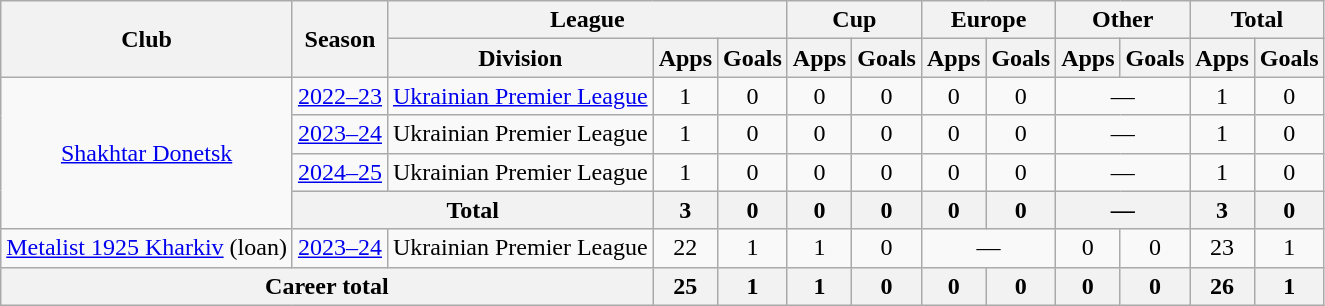<table class="wikitable" style="text-align:center">
<tr>
<th rowspan="2">Club</th>
<th rowspan="2">Season</th>
<th colspan="3">League</th>
<th colspan="2">Cup</th>
<th colspan="2">Europe</th>
<th colspan="2">Other</th>
<th colspan="2">Total</th>
</tr>
<tr>
<th>Division</th>
<th>Apps</th>
<th>Goals</th>
<th>Apps</th>
<th>Goals</th>
<th>Apps</th>
<th>Goals</th>
<th>Apps</th>
<th>Goals</th>
<th>Apps</th>
<th>Goals</th>
</tr>
<tr>
<td rowspan="4"><a href='#'>Shakhtar Donetsk</a></td>
<td><a href='#'>2022–23</a></td>
<td><a href='#'>Ukrainian Premier League</a></td>
<td>1</td>
<td>0</td>
<td>0</td>
<td>0</td>
<td>0</td>
<td>0</td>
<td colspan="2">—</td>
<td>1</td>
<td>0</td>
</tr>
<tr>
<td><a href='#'>2023–24</a></td>
<td>Ukrainian Premier League</td>
<td>1</td>
<td>0</td>
<td>0</td>
<td>0</td>
<td>0</td>
<td>0</td>
<td colspan="2">—</td>
<td>1</td>
<td>0</td>
</tr>
<tr>
<td><a href='#'>2024–25</a></td>
<td>Ukrainian Premier League</td>
<td>1</td>
<td>0</td>
<td>0</td>
<td>0</td>
<td>0</td>
<td>0</td>
<td colspan="2">—</td>
<td>1</td>
<td>0</td>
</tr>
<tr>
<th colspan="2">Total</th>
<th>3</th>
<th>0</th>
<th>0</th>
<th>0</th>
<th>0</th>
<th>0</th>
<th colspan="2">—</th>
<th>3</th>
<th>0</th>
</tr>
<tr>
<td><a href='#'>Metalist 1925 Kharkiv</a> (loan)</td>
<td><a href='#'>2023–24</a></td>
<td>Ukrainian Premier League</td>
<td>22</td>
<td>1</td>
<td>1</td>
<td>0</td>
<td colspan="2">—</td>
<td>0</td>
<td>0</td>
<td>23</td>
<td>1</td>
</tr>
<tr>
<th colspan="3">Career total</th>
<th>25</th>
<th>1</th>
<th>1</th>
<th>0</th>
<th>0</th>
<th>0</th>
<th>0</th>
<th>0</th>
<th>26</th>
<th>1</th>
</tr>
</table>
